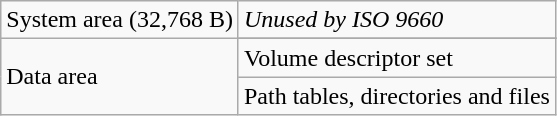<table class="wikitable">
<tr>
<td>System area (32,768 B)</td>
<td><em>Unused by ISO 9660</em></td>
</tr>
<tr>
<td rowspan=3>Data area</td>
</tr>
<tr>
<td>Volume descriptor set</td>
</tr>
<tr>
<td>Path tables, directories and files</td>
</tr>
</table>
